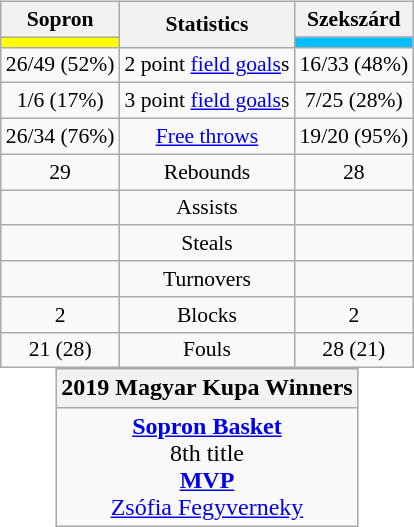<table style="width:100%;">
<tr>
<td valign=top align=right width=33%><br>













</td>
<td style="vertical-align:top; align:center; width:33%;"><br><table style="width:100%;">
<tr>
<td style="width=50%;"></td>
<td></td>
<td style="width=50%;"></td>
</tr>
</table>
<br><table class="wikitable" style="font-size:90%; text-align:center; margin:auto;" align=center>
<tr>
<th>Sopron</th>
<th rowspan=2>Statistics</th>
<th>Szekszárd</th>
</tr>
<tr>
<td style="background:#ffff00;"></td>
<td style="background:#00bfff;"></td>
</tr>
<tr>
<td>26/49 (52%)</td>
<td>2 point <a href='#'>field goals</a>s</td>
<td>16/33 (48%)</td>
</tr>
<tr>
<td>1/6 (17%)</td>
<td>3 point <a href='#'>field goals</a>s</td>
<td>7/25 (28%)</td>
</tr>
<tr>
<td>26/34 (76%)</td>
<td><a href='#'>Free throws</a></td>
<td>19/20 (95%)</td>
</tr>
<tr>
<td>29</td>
<td>Rebounds</td>
<td>28</td>
</tr>
<tr>
<td></td>
<td>Assists</td>
<td></td>
</tr>
<tr>
<td></td>
<td>Steals</td>
<td></td>
</tr>
<tr>
<td></td>
<td>Turnovers</td>
<td></td>
</tr>
<tr>
<td>2</td>
<td>Blocks</td>
<td>2</td>
</tr>
<tr>
<td>21 (28)</td>
<td>Fouls</td>
<td>28 (21)</td>
</tr>
</table>

<table class=wikitable style="text-align:center; margin:auto">
<tr>
<th>2019 Magyar Kupa Winners</th>
</tr>
<tr>
<td><strong><a href='#'>Sopron Basket</a></strong><br>8th title<br><strong><a href='#'>MVP</a></strong><br> <a href='#'>Zsófia Fegyverneky</a></td>
</tr>
</table>
</td>
<td style="vertical-align:top; align:left; width:33%;"><br>













</td>
</tr>
</table>
